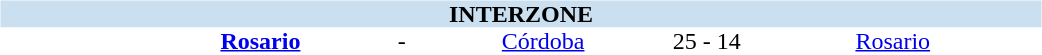<table table width=700>
<tr>
<td width=700 valign="top"><br><table border=0 cellspacing=0 cellpadding=0 style="font-size: 100%; border-collapse: collapse;" width=100%>
<tr bgcolor="#CADFF0">
<td style="font-size:100%"; align="center" colspan="6"><strong>INTERZONE</strong></td>
</tr>
<tr align=center bgcolor=#FFFFFF>
<td width=90></td>
<td width=170><strong><a href='#'>Rosario</a></strong></td>
<td width=20>-</td>
<td width=170><a href='#'>Córdoba</a></td>
<td width=50>25 - 14</td>
<td width=200><a href='#'>Rosario</a></td>
</tr>
</table>
</td>
</tr>
</table>
